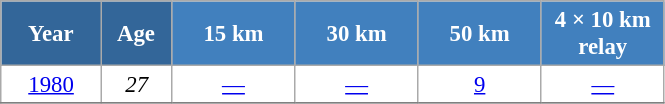<table class="wikitable" style="font-size:95%; text-align:center; border:grey solid 1px; border-collapse:collapse; background:#ffffff;">
<tr>
<th style="background-color:#369; color:white; width:60px;"> Year </th>
<th style="background-color:#369; color:white; width:40px;"> Age </th>
<th style="background-color:#4180be; color:white; width:75px;"> 15 km </th>
<th style="background-color:#4180be; color:white; width:75px;"> 30 km </th>
<th style="background-color:#4180be; color:white; width:75px;"> 50 km </th>
<th style="background-color:#4180be; color:white; width:75px;"> 4 × 10 km <br> relay </th>
</tr>
<tr>
<td><a href='#'>1980</a></td>
<td><em>27</em></td>
<td><a href='#'>—</a></td>
<td><a href='#'>—</a></td>
<td><a href='#'>9</a></td>
<td><a href='#'>—</a></td>
</tr>
<tr>
</tr>
</table>
